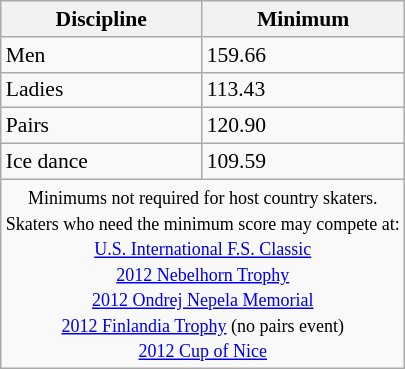<table class="wikitable" style="font-size:90%;">
<tr>
<th>Discipline</th>
<th>Minimum</th>
</tr>
<tr>
<td>Men</td>
<td>159.66</td>
</tr>
<tr>
<td>Ladies</td>
<td>113.43</td>
</tr>
<tr>
<td>Pairs</td>
<td>120.90</td>
</tr>
<tr>
<td>Ice dance</td>
<td>109.59</td>
</tr>
<tr>
<td colspan=2 align=center><small> Minimums not required for host country skaters. <br> Skaters who need the minimum score may compete at: <br> <a href='#'>U.S. International F.S. Classic</a> <br> <a href='#'>2012 Nebelhorn Trophy</a> <br> <a href='#'>2012 Ondrej Nepela Memorial</a> <br> <a href='#'>2012 Finlandia Trophy</a> (no pairs event) <br> <a href='#'>2012 Cup of Nice</a> </small></td>
</tr>
</table>
